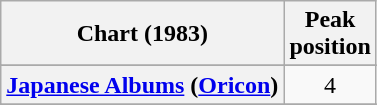<table class="wikitable sortable plainrowheaders">
<tr>
<th scope="col">Chart (1983)</th>
<th scope="col">Peak<br>position</th>
</tr>
<tr>
</tr>
<tr>
<th scope="row"><a href='#'>Japanese Albums</a> (<a href='#'>Oricon</a>)</th>
<td align="center">4</td>
</tr>
<tr>
</tr>
<tr>
</tr>
<tr>
</tr>
<tr>
</tr>
</table>
